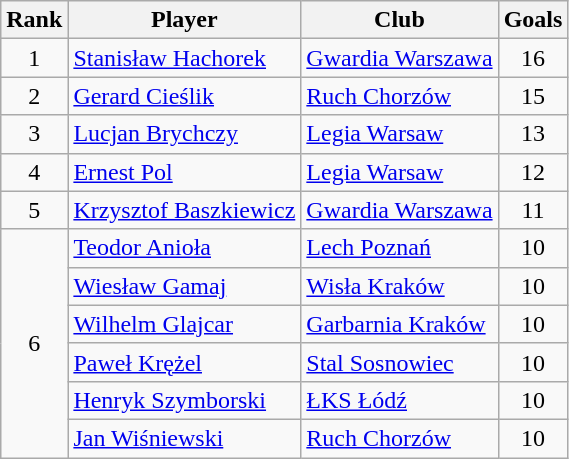<table class="wikitable" style="text-align:center">
<tr>
<th>Rank</th>
<th>Player</th>
<th>Club</th>
<th>Goals</th>
</tr>
<tr>
<td rowspan="1">1</td>
<td align="left"> <a href='#'>Stanisław Hachorek</a></td>
<td align="left"><a href='#'>Gwardia Warszawa</a></td>
<td>16</td>
</tr>
<tr>
<td rowspan="1">2</td>
<td align="left"> <a href='#'>Gerard Cieślik</a></td>
<td align="left"><a href='#'>Ruch Chorzów</a></td>
<td>15</td>
</tr>
<tr>
<td rowspan="1">3</td>
<td align="left"> <a href='#'>Lucjan Brychczy</a></td>
<td align="left"><a href='#'>Legia Warsaw</a></td>
<td>13</td>
</tr>
<tr>
<td rowspan="1">4</td>
<td align="left"> <a href='#'>Ernest Pol</a></td>
<td align="left"><a href='#'>Legia Warsaw</a></td>
<td>12</td>
</tr>
<tr>
<td rowspan="1">5</td>
<td align="left"> <a href='#'>Krzysztof Baszkiewicz</a></td>
<td align="left"><a href='#'>Gwardia Warszawa</a></td>
<td>11</td>
</tr>
<tr>
<td rowspan="6">6</td>
<td align="left"> <a href='#'>Teodor Anioła</a></td>
<td align="left"><a href='#'>Lech Poznań</a></td>
<td>10</td>
</tr>
<tr>
<td align="left"> <a href='#'>Wiesław Gamaj</a></td>
<td align="left"><a href='#'>Wisła Kraków</a></td>
<td>10</td>
</tr>
<tr>
<td align="left"> <a href='#'>Wilhelm Glajcar</a></td>
<td align="left"><a href='#'>Garbarnia Kraków</a></td>
<td>10</td>
</tr>
<tr>
<td align="left"> <a href='#'>Paweł Krężel</a></td>
<td align="left"><a href='#'>Stal Sosnowiec</a></td>
<td>10</td>
</tr>
<tr>
<td align="left"> <a href='#'>Henryk Szymborski</a></td>
<td align="left"><a href='#'>ŁKS Łódź</a></td>
<td>10</td>
</tr>
<tr>
<td align="left"> <a href='#'>Jan Wiśniewski</a></td>
<td align="left"><a href='#'>Ruch Chorzów</a></td>
<td>10</td>
</tr>
</table>
